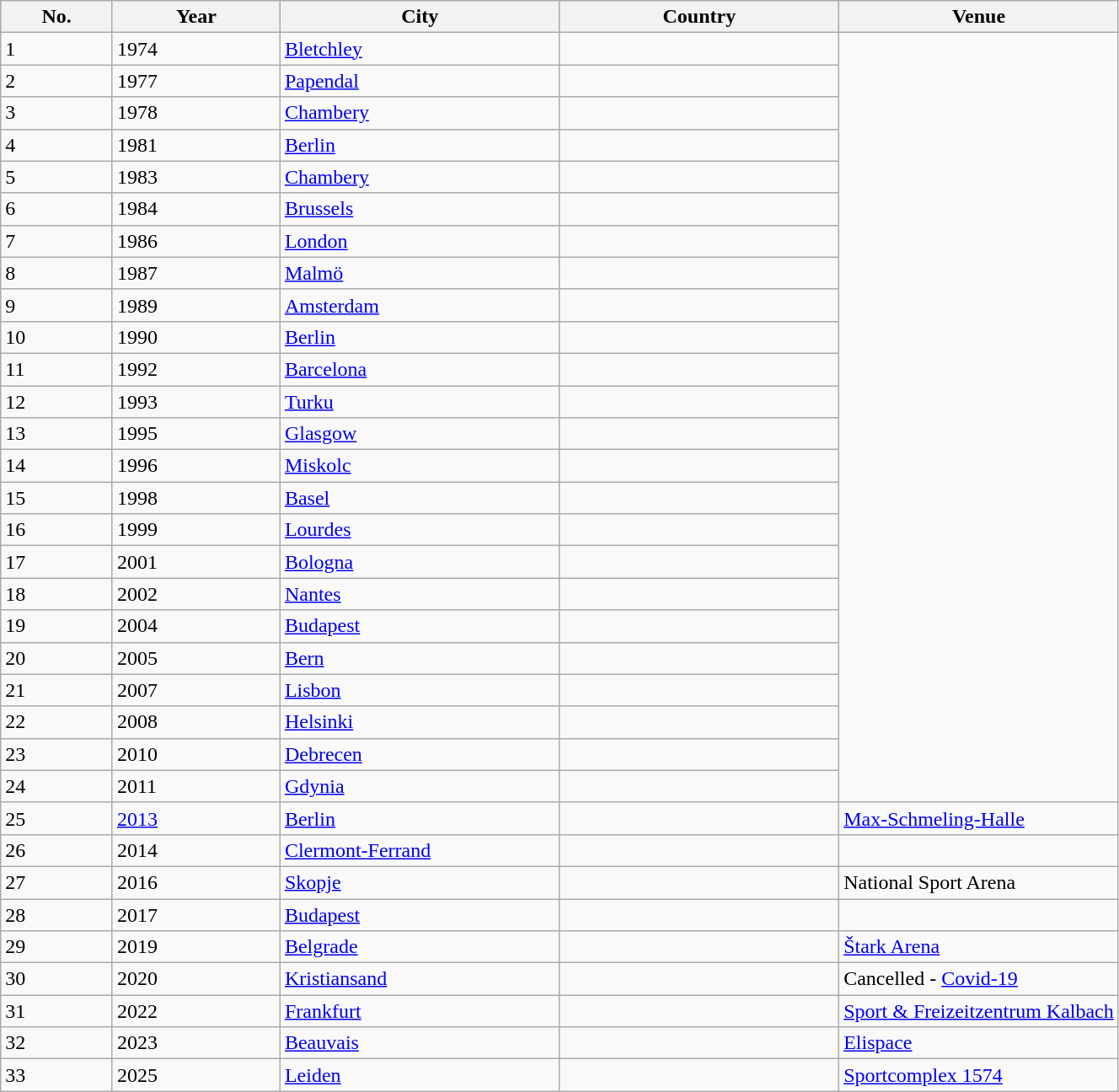<table class="wikitable sortable">
<tr class="hintergrundfarbe6">
<th width="10%">No.</th>
<th width="15%">Year</th>
<th width="25%">City</th>
<th width="25%">Country</th>
<th width="25%">Venue</th>
</tr>
<tr>
<td>1</td>
<td>1974</td>
<td><a href='#'>Bletchley</a></td>
<td></td>
</tr>
<tr>
<td>2</td>
<td>1977</td>
<td><a href='#'>Papendal</a></td>
<td></td>
</tr>
<tr>
<td>3</td>
<td>1978</td>
<td><a href='#'>Chambery</a></td>
<td></td>
</tr>
<tr>
<td>4</td>
<td>1981</td>
<td><a href='#'>Berlin</a></td>
<td></td>
</tr>
<tr>
<td>5</td>
<td>1983</td>
<td><a href='#'>Chambery</a></td>
<td></td>
</tr>
<tr>
<td>6</td>
<td>1984</td>
<td><a href='#'>Brussels</a></td>
<td></td>
</tr>
<tr>
<td>7</td>
<td>1986</td>
<td><a href='#'>London</a></td>
<td></td>
</tr>
<tr>
<td>8</td>
<td>1987</td>
<td><a href='#'>Malmö</a></td>
<td></td>
</tr>
<tr>
<td>9</td>
<td>1989</td>
<td><a href='#'>Amsterdam</a></td>
<td></td>
</tr>
<tr>
<td>10</td>
<td>1990</td>
<td><a href='#'>Berlin</a></td>
<td></td>
</tr>
<tr>
<td>11</td>
<td>1992</td>
<td><a href='#'>Barcelona</a></td>
<td></td>
</tr>
<tr>
<td>12</td>
<td>1993</td>
<td><a href='#'>Turku</a></td>
<td></td>
</tr>
<tr>
<td>13</td>
<td>1995</td>
<td><a href='#'>Glasgow</a></td>
<td></td>
</tr>
<tr>
<td>14</td>
<td>1996</td>
<td><a href='#'>Miskolc</a></td>
<td></td>
</tr>
<tr>
<td>15</td>
<td>1998</td>
<td><a href='#'>Basel</a></td>
<td></td>
</tr>
<tr>
<td>16</td>
<td>1999</td>
<td><a href='#'>Lourdes</a></td>
<td></td>
</tr>
<tr>
<td>17</td>
<td>2001</td>
<td><a href='#'>Bologna</a></td>
<td></td>
</tr>
<tr>
<td>18</td>
<td>2002</td>
<td><a href='#'>Nantes</a></td>
<td></td>
</tr>
<tr>
<td>19</td>
<td>2004</td>
<td><a href='#'>Budapest</a></td>
<td></td>
</tr>
<tr>
<td>20</td>
<td>2005</td>
<td><a href='#'>Bern</a></td>
<td></td>
</tr>
<tr>
<td>21</td>
<td>2007</td>
<td><a href='#'>Lisbon</a></td>
<td></td>
</tr>
<tr>
<td>22</td>
<td>2008</td>
<td><a href='#'>Helsinki</a></td>
<td></td>
</tr>
<tr>
<td>23</td>
<td>2010</td>
<td><a href='#'>Debrecen</a></td>
<td></td>
</tr>
<tr>
<td>24</td>
<td>2011</td>
<td><a href='#'>Gdynia</a></td>
<td></td>
</tr>
<tr>
<td>25</td>
<td><a href='#'>2013</a></td>
<td><a href='#'>Berlin</a></td>
<td></td>
<td><a href='#'>Max-Schmeling-Halle</a></td>
</tr>
<tr>
<td>26</td>
<td>2014</td>
<td><a href='#'>Clermont-Ferrand</a></td>
<td></td>
</tr>
<tr>
<td>27</td>
<td>2016</td>
<td><a href='#'>Skopje</a></td>
<td></td>
<td>National Sport Arena</td>
</tr>
<tr>
<td>28</td>
<td>2017</td>
<td><a href='#'>Budapest</a></td>
<td></td>
</tr>
<tr>
<td>29</td>
<td>2019</td>
<td><a href='#'>Belgrade</a></td>
<td></td>
<td><a href='#'>Štark Arena</a></td>
</tr>
<tr>
<td>30</td>
<td>2020</td>
<td><a href='#'>Kristiansand</a></td>
<td></td>
<td>Cancelled - <a href='#'>Covid-19</a></td>
</tr>
<tr>
<td>31</td>
<td>2022</td>
<td><a href='#'>Frankfurt</a></td>
<td></td>
<td><a href='#'>Sport & Freizeitzentrum Kalbach</a></td>
</tr>
<tr>
<td>32</td>
<td>2023</td>
<td><a href='#'>Beauvais</a></td>
<td></td>
<td><a href='#'>Elispace</a></td>
</tr>
<tr>
<td>33</td>
<td>2025</td>
<td><a href='#'>Leiden</a></td>
<td></td>
<td><a href='#'>Sportcomplex 1574</a></td>
</tr>
</table>
